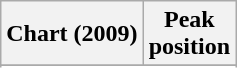<table class="wikitable sortable plainrowheaders">
<tr>
<th>Chart (2009)</th>
<th>Peak<br>position</th>
</tr>
<tr>
</tr>
<tr>
</tr>
<tr>
</tr>
<tr>
</tr>
</table>
